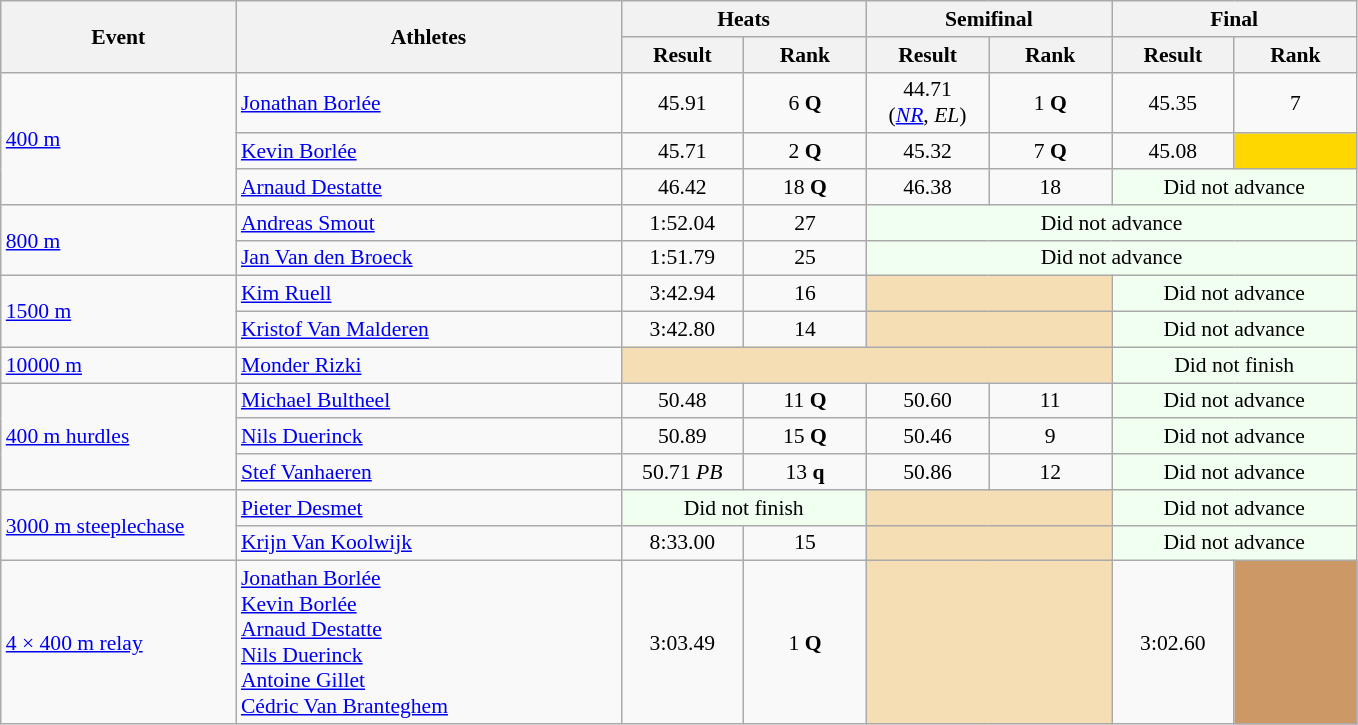<table class="wikitable" border="1" style="font-size:90%">
<tr>
<th rowspan="2" width="150">Event</th>
<th rowspan="2" width="250">Athletes</th>
<th colspan="2" width="150">Heats</th>
<th colspan="2" width="150">Semifinal</th>
<th colspan="2" width="150">Final</th>
</tr>
<tr>
<th width="75">Result</th>
<th width="75">Rank</th>
<th width="75">Result</th>
<th width="75">Rank</th>
<th width="75">Result</th>
<th width="75">Rank</th>
</tr>
<tr>
<td rowspan="3"><a href='#'>400 m</a></td>
<td><a href='#'>Jonathan Borlée</a></td>
<td align=center>45.91</td>
<td align=center>6 <strong>Q</strong></td>
<td align=center>44.71<br>(<em><a href='#'>NR</a></em>, <em>EL</em>)</td>
<td align=center>1 <strong>Q</strong></td>
<td align=center>45.35</td>
<td align=center>7</td>
</tr>
<tr>
<td><a href='#'>Kevin Borlée</a></td>
<td align=center>45.71</td>
<td align=center>2 <strong>Q</strong></td>
<td align=center>45.32</td>
<td align=center>7 <strong>Q</strong></td>
<td align=center>45.08</td>
<td align=center bgcolor=gold></td>
</tr>
<tr>
<td><a href='#'>Arnaud Destatte</a></td>
<td align=center>46.42</td>
<td align=center>18 <strong>Q</strong></td>
<td align=center>46.38</td>
<td align=center>18</td>
<td align="center" colspan=2 bgcolor=honeydew>Did not advance</td>
</tr>
<tr>
<td rowspan="2"><a href='#'>800 m</a></td>
<td><a href='#'>Andreas Smout</a></td>
<td align=center>1:52.04</td>
<td align=center>27</td>
<td align="center" colspan=4 bgcolor=honeydew>Did not advance</td>
</tr>
<tr>
<td><a href='#'>Jan Van den Broeck</a></td>
<td align=center>1:51.79</td>
<td align=center>25</td>
<td align="center" colspan=4 bgcolor=honeydew>Did not advance</td>
</tr>
<tr>
<td rowspan="2"><a href='#'>1500 m</a></td>
<td><a href='#'>Kim Ruell</a></td>
<td align=center>3:42.94</td>
<td align=center>16</td>
<td colspan="2" bgcolor="wheat"></td>
<td align="center" colspan=2 bgcolor=honeydew>Did not advance</td>
</tr>
<tr>
<td><a href='#'>Kristof Van Malderen</a></td>
<td align=center>3:42.80</td>
<td align=center>14</td>
<td colspan="2" bgcolor="wheat"></td>
<td align="center" colspan=2 bgcolor=honeydew>Did not advance</td>
</tr>
<tr>
<td><a href='#'>10000 m</a></td>
<td><a href='#'>Monder Rizki</a></td>
<td colspan="4" bgcolor="wheat"></td>
<td align=center colspan=2 bgcolor=honeydew>Did not finish</td>
</tr>
<tr>
<td rowspan="3"><a href='#'>400 m hurdles</a></td>
<td><a href='#'>Michael Bultheel</a></td>
<td align=center>50.48</td>
<td align=center>11 <strong>Q</strong></td>
<td align=center>50.60</td>
<td align=center>11</td>
<td align=center colspan=2 bgcolor=honeydew>Did not advance</td>
</tr>
<tr>
<td><a href='#'>Nils Duerinck</a></td>
<td align=center>50.89</td>
<td align=center>15 <strong>Q</strong></td>
<td align=center>50.46</td>
<td align=center>9</td>
<td align=center colspan=2 bgcolor=honeydew>Did not advance</td>
</tr>
<tr>
<td><a href='#'>Stef Vanhaeren</a></td>
<td align=center>50.71 <em>PB</em></td>
<td align=center>13 <strong>q</strong></td>
<td align=center>50.86</td>
<td align=center>12</td>
<td align=center colspan=2 bgcolor=honeydew>Did not advance</td>
</tr>
<tr>
<td rowspan="2"><a href='#'>3000 m steeplechase</a></td>
<td><a href='#'>Pieter Desmet</a></td>
<td align=center colspan=2 bgcolor=honeydew>Did not finish</td>
<td colspan="2" bgcolor="wheat"></td>
<td align=center colspan=2 bgcolor=honeydew>Did not advance</td>
</tr>
<tr>
<td><a href='#'>Krijn Van Koolwijk</a></td>
<td align=center>8:33.00</td>
<td align=center>15</td>
<td colspan="2" bgcolor="wheat"></td>
<td align=center colspan=2 bgcolor=honeydew>Did not advance</td>
</tr>
<tr>
<td><a href='#'>4 × 400 m relay</a></td>
<td><a href='#'>Jonathan Borlée</a><br><a href='#'>Kevin Borlée</a><br><a href='#'>Arnaud Destatte</a><br><a href='#'>Nils Duerinck</a><br><a href='#'>Antoine Gillet</a><br><a href='#'>Cédric Van Branteghem</a></td>
<td align=center>3:03.49</td>
<td align=center>1 <strong>Q</strong></td>
<td colspan="2" bgcolor="wheat"></td>
<td align=center>3:02.60</td>
<td align=center bgcolor=cc9966></td>
</tr>
</table>
